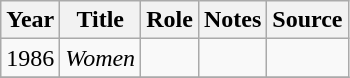<table class="wikitable sortable">
<tr>
<th>Year</th>
<th>Title</th>
<th>Role</th>
<th class="unsortable">Notes</th>
<th class="unsortable">Source</th>
</tr>
<tr>
<td>1986</td>
<td><em>Women</em></td>
<td></td>
<td></td>
<td></td>
</tr>
<tr>
</tr>
</table>
